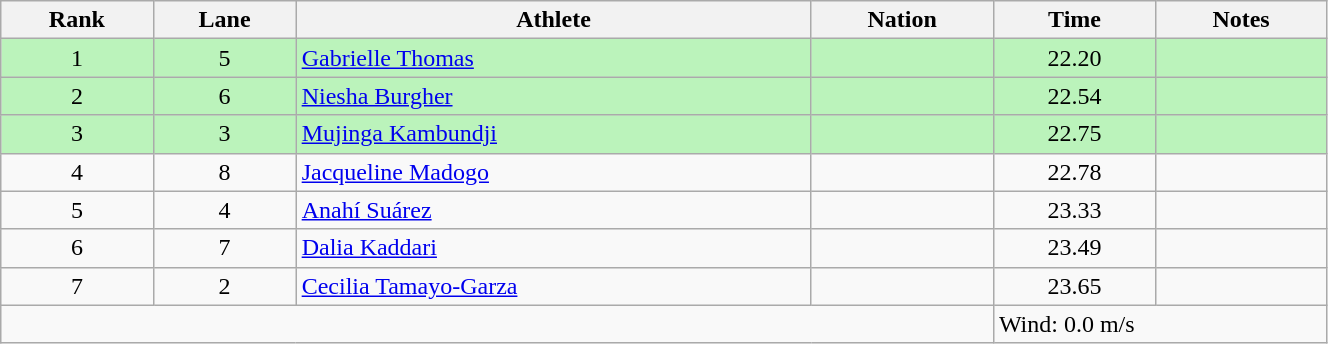<table class="wikitable sortable" style="text-align:center;width: 70%;">
<tr>
<th>Rank</th>
<th>Lane</th>
<th>Athlete</th>
<th>Nation</th>
<th>Time</th>
<th>Notes</th>
</tr>
<tr bgcolor=bbf3bb>
<td>1</td>
<td>5</td>
<td align=left><a href='#'>Gabrielle Thomas</a></td>
<td align=left></td>
<td>22.20</td>
<td></td>
</tr>
<tr bgcolor=bbf3bb>
<td>2</td>
<td>6</td>
<td align=left><a href='#'>Niesha Burgher</a></td>
<td align=left></td>
<td>22.54</td>
<td></td>
</tr>
<tr bgcolor=bbf3bb>
<td>3</td>
<td>3</td>
<td align=left><a href='#'>Mujinga Kambundji</a></td>
<td align=left></td>
<td>22.75</td>
<td></td>
</tr>
<tr>
<td>4</td>
<td>8</td>
<td align=left><a href='#'>Jacqueline Madogo</a></td>
<td align=left></td>
<td>22.78</td>
<td></td>
</tr>
<tr>
<td>5</td>
<td>4</td>
<td align=left><a href='#'>Anahí Suárez</a></td>
<td align=left></td>
<td>23.33</td>
<td></td>
</tr>
<tr>
<td>6</td>
<td>7</td>
<td align=left><a href='#'>Dalia Kaddari</a></td>
<td align=left></td>
<td>23.49</td>
<td></td>
</tr>
<tr>
<td>7</td>
<td>2</td>
<td align=left><a href='#'>Cecilia Tamayo-Garza</a></td>
<td align=left></td>
<td>23.65</td>
<td></td>
</tr>
<tr class="sortbottom">
<td colspan="4"></td>
<td colspan="2" style="text-align:left;">Wind: 0.0 m/s</td>
</tr>
</table>
